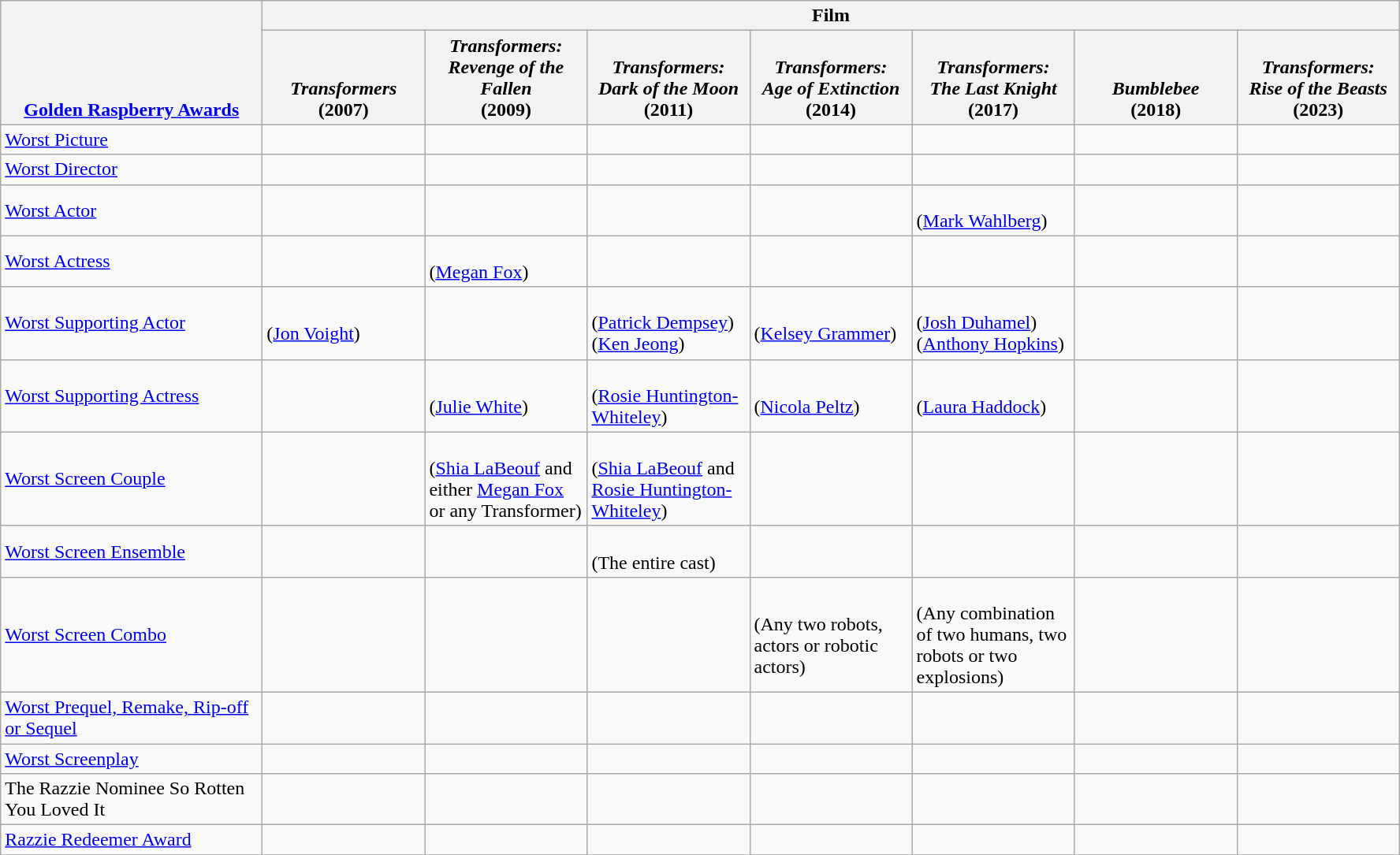<table class="wikitable" style="margin:left;">
<tr valign="bottom">
<th style="width:214px;" rowspan="2"><a href='#'>Golden Raspberry Awards</a></th>
<th colspan="7">Film</th>
</tr>
<tr valign="bottom">
<th style="width:130px;"><em>Transformers</em> <br>(2007)</th>
<th style="width:130px;"><em>Transformers: <br>Revenge of the Fallen</em> <br>(2009)</th>
<th style="width:130px;"><em>Transformers: <br>Dark of the Moon</em> <br>(2011)</th>
<th style="width:130px;"><em>Transformers: <br>Age of Extinction</em> <br>(2014)</th>
<th style="width:130px;"><em>Transformers: <br>The Last Knight</em> <br>(2017)</th>
<th style="width:130px;"><em>Bumblebee</em> <br>(2018)</th>
<th style="width:130px;"><em>Transformers: <br>Rise of the Beasts</em> <br>(2023)</th>
</tr>
<tr valign="top">
<td><a href='#'>Worst Picture</a></td>
<td></td>
<td></td>
<td></td>
<td></td>
<td></td>
<td></td>
<td></td>
</tr>
<tr>
<td><a href='#'>Worst Director</a></td>
<td></td>
<td></td>
<td></td>
<td></td>
<td></td>
<td></td>
<td></td>
</tr>
<tr>
<td><a href='#'>Worst Actor</a></td>
<td></td>
<td></td>
<td></td>
<td></td>
<td> <br>(<a href='#'>Mark Wahlberg</a>)</td>
<td></td>
<td></td>
</tr>
<tr>
<td><a href='#'>Worst Actress</a></td>
<td></td>
<td> <br>(<a href='#'>Megan Fox</a>)</td>
<td></td>
<td></td>
<td></td>
<td></td>
<td></td>
</tr>
<tr>
<td><a href='#'>Worst Supporting Actor</a></td>
<td> <br>(<a href='#'>Jon Voight</a>)</td>
<td></td>
<td> <br>(<a href='#'>Patrick Dempsey</a>) <br>(<a href='#'>Ken Jeong</a>)</td>
<td> <br>(<a href='#'>Kelsey Grammer</a>)</td>
<td> <br>(<a href='#'>Josh Duhamel</a>) <br>(<a href='#'>Anthony Hopkins</a>)</td>
<td></td>
<td></td>
</tr>
<tr>
<td><a href='#'>Worst Supporting Actress</a></td>
<td></td>
<td> <br>(<a href='#'>Julie White</a>)</td>
<td> <br>(<a href='#'>Rosie Huntington-Whiteley</a>)</td>
<td> <br>(<a href='#'>Nicola Peltz</a>)</td>
<td> <br>(<a href='#'>Laura Haddock</a>)</td>
<td></td>
<td></td>
</tr>
<tr>
<td><a href='#'>Worst Screen Couple</a></td>
<td></td>
<td> <br>(<a href='#'>Shia LaBeouf</a> and either <a href='#'>Megan Fox</a> or any Transformer)</td>
<td> <br>(<a href='#'>Shia LaBeouf</a> and <a href='#'>Rosie Huntington-Whiteley</a>)</td>
<td></td>
<td></td>
<td></td>
<td></td>
</tr>
<tr>
<td><a href='#'>Worst Screen Ensemble</a></td>
<td></td>
<td></td>
<td> <br>(The entire cast)</td>
<td></td>
<td></td>
<td></td>
<td></td>
</tr>
<tr>
<td><a href='#'>Worst Screen Combo</a></td>
<td></td>
<td></td>
<td></td>
<td> <br>(Any two robots, actors or robotic actors)</td>
<td> <br>(Any combination of two humans, two robots or two explosions)</td>
<td></td>
<td></td>
</tr>
<tr>
<td><a href='#'>Worst Prequel, Remake, Rip-off or Sequel</a></td>
<td></td>
<td></td>
<td></td>
<td></td>
<td></td>
<td></td>
<td></td>
</tr>
<tr>
<td><a href='#'>Worst Screenplay</a></td>
<td></td>
<td></td>
<td></td>
<td></td>
<td></td>
<td></td>
<td></td>
</tr>
<tr>
<td>The Razzie Nominee So Rotten You Loved It</td>
<td></td>
<td></td>
<td></td>
<td></td>
<td></td>
<td></td>
<td></td>
</tr>
<tr>
<td><a href='#'>Razzie Redeemer Award</a></td>
<td></td>
<td></td>
<td></td>
<td></td>
<td></td>
<td></td>
<td></td>
</tr>
<tr>
</tr>
</table>
